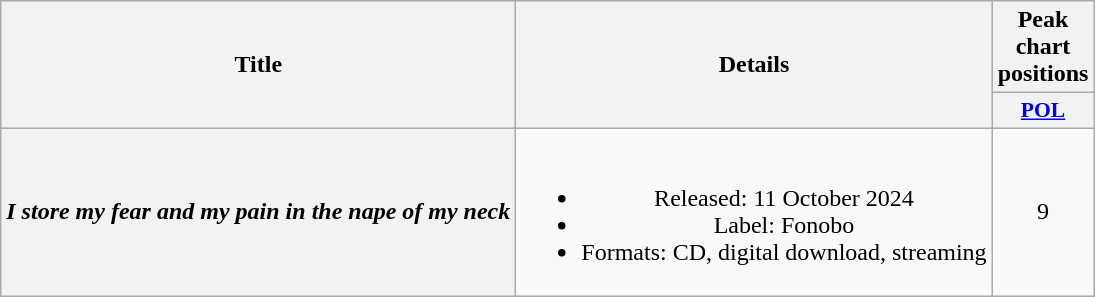<table class="wikitable plainrowheaders" style="text-align:center;">
<tr>
<th scope="col" rowspan="2">Title</th>
<th scope="col" rowspan="2">Details</th>
<th scope="col">Peak chart positions</th>
</tr>
<tr>
<th style="width:3em;font-size:90%;"><a href='#'>POL</a><br></th>
</tr>
<tr>
<th scope="row"><em>I store my fear and my pain in the nape of my neck</em></th>
<td><br><ul><li>Released: 11 October 2024</li><li>Label: Fonobo</li><li>Formats: CD, digital download, streaming</li></ul></td>
<td>9</td>
</tr>
</table>
